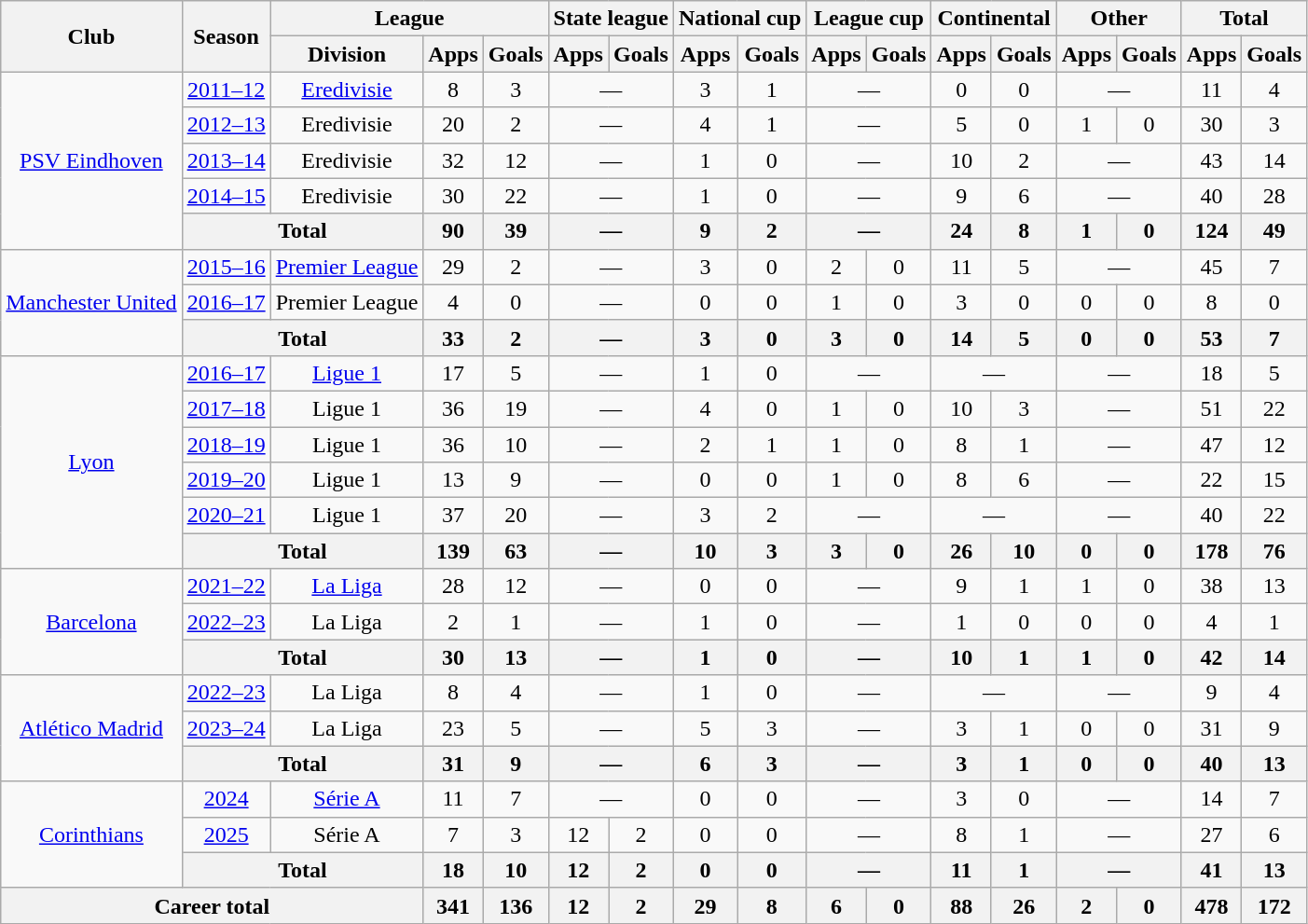<table class="wikitable" style="text-align:center">
<tr>
<th rowspan="2">Club</th>
<th rowspan="2">Season</th>
<th colspan="3">League</th>
<th colspan="2">State league</th>
<th colspan="2">National cup</th>
<th colspan="2">League cup</th>
<th colspan="2">Continental</th>
<th colspan="2">Other</th>
<th colspan="2">Total</th>
</tr>
<tr>
<th>Division</th>
<th>Apps</th>
<th>Goals</th>
<th>Apps</th>
<th>Goals</th>
<th>Apps</th>
<th>Goals</th>
<th>Apps</th>
<th>Goals</th>
<th>Apps</th>
<th>Goals</th>
<th>Apps</th>
<th>Goals</th>
<th>Apps</th>
<th>Goals</th>
</tr>
<tr>
<td rowspan="5"><a href='#'>PSV Eindhoven</a></td>
<td><a href='#'>2011–12</a></td>
<td><a href='#'>Eredivisie</a></td>
<td>8</td>
<td>3</td>
<td colspan="2">—</td>
<td>3</td>
<td>1</td>
<td colspan="2">—</td>
<td>0</td>
<td>0</td>
<td colspan="2">—</td>
<td>11</td>
<td>4</td>
</tr>
<tr>
<td><a href='#'>2012–13</a></td>
<td>Eredivisie</td>
<td>20</td>
<td>2</td>
<td colspan="2">—</td>
<td>4</td>
<td>1</td>
<td colspan="2">—</td>
<td>5</td>
<td>0</td>
<td>1</td>
<td>0</td>
<td>30</td>
<td>3</td>
</tr>
<tr>
<td><a href='#'>2013–14</a></td>
<td>Eredivisie</td>
<td>32</td>
<td>12</td>
<td colspan="2">—</td>
<td>1</td>
<td>0</td>
<td colspan="2">—</td>
<td>10</td>
<td>2</td>
<td colspan="2">—</td>
<td>43</td>
<td>14</td>
</tr>
<tr>
<td><a href='#'>2014–15</a></td>
<td>Eredivisie</td>
<td>30</td>
<td>22</td>
<td colspan="2">—</td>
<td>1</td>
<td>0</td>
<td colspan="2">—</td>
<td>9</td>
<td>6</td>
<td colspan="2">—</td>
<td>40</td>
<td>28</td>
</tr>
<tr>
<th colspan="2">Total</th>
<th>90</th>
<th>39</th>
<th colspan="2">—</th>
<th>9</th>
<th>2</th>
<th colspan="2">—</th>
<th>24</th>
<th>8</th>
<th>1</th>
<th>0</th>
<th>124</th>
<th>49</th>
</tr>
<tr>
<td rowspan="3"><a href='#'>Manchester United</a></td>
<td><a href='#'>2015–16</a></td>
<td><a href='#'>Premier League</a></td>
<td>29</td>
<td>2</td>
<td colspan="2">—</td>
<td>3</td>
<td>0</td>
<td>2</td>
<td>0</td>
<td>11</td>
<td>5</td>
<td colspan="2">—</td>
<td>45</td>
<td>7</td>
</tr>
<tr>
<td><a href='#'>2016–17</a></td>
<td>Premier League</td>
<td>4</td>
<td>0</td>
<td colspan="2">—</td>
<td>0</td>
<td>0</td>
<td>1</td>
<td>0</td>
<td>3</td>
<td>0</td>
<td>0</td>
<td>0</td>
<td>8</td>
<td>0</td>
</tr>
<tr>
<th colspan="2">Total</th>
<th>33</th>
<th>2</th>
<th colspan="2">—</th>
<th>3</th>
<th>0</th>
<th>3</th>
<th>0</th>
<th>14</th>
<th>5</th>
<th>0</th>
<th>0</th>
<th>53</th>
<th>7</th>
</tr>
<tr>
<td rowspan="6"><a href='#'>Lyon</a></td>
<td><a href='#'>2016–17</a></td>
<td><a href='#'>Ligue 1</a></td>
<td>17</td>
<td>5</td>
<td colspan="2">—</td>
<td>1</td>
<td>0</td>
<td colspan="2">—</td>
<td colspan="2">—</td>
<td colspan="2">—</td>
<td>18</td>
<td>5</td>
</tr>
<tr>
<td><a href='#'>2017–18</a></td>
<td>Ligue 1</td>
<td>36</td>
<td>19</td>
<td colspan="2">—</td>
<td>4</td>
<td>0</td>
<td>1</td>
<td>0</td>
<td>10</td>
<td>3</td>
<td colspan="2">—</td>
<td>51</td>
<td>22</td>
</tr>
<tr>
<td><a href='#'>2018–19</a></td>
<td>Ligue 1</td>
<td>36</td>
<td>10</td>
<td colspan="2">—</td>
<td>2</td>
<td>1</td>
<td>1</td>
<td>0</td>
<td>8</td>
<td>1</td>
<td colspan="2">—</td>
<td>47</td>
<td>12</td>
</tr>
<tr>
<td><a href='#'>2019–20</a></td>
<td>Ligue 1</td>
<td>13</td>
<td>9</td>
<td colspan="2">—</td>
<td>0</td>
<td>0</td>
<td>1</td>
<td>0</td>
<td>8</td>
<td>6</td>
<td colspan="2">—</td>
<td>22</td>
<td>15</td>
</tr>
<tr>
<td><a href='#'>2020–21</a></td>
<td>Ligue 1</td>
<td>37</td>
<td>20</td>
<td colspan="2">—</td>
<td>3</td>
<td>2</td>
<td colspan="2">—</td>
<td colspan="2">—</td>
<td colspan="2">—</td>
<td>40</td>
<td>22</td>
</tr>
<tr>
<th colspan="2">Total</th>
<th>139</th>
<th>63</th>
<th colspan="2">—</th>
<th>10</th>
<th>3</th>
<th>3</th>
<th>0</th>
<th>26</th>
<th>10</th>
<th>0</th>
<th>0</th>
<th>178</th>
<th>76</th>
</tr>
<tr>
<td rowspan="3"><a href='#'>Barcelona</a></td>
<td><a href='#'>2021–22</a></td>
<td><a href='#'>La Liga</a></td>
<td>28</td>
<td>12</td>
<td colspan="2">—</td>
<td>0</td>
<td>0</td>
<td colspan="2">—</td>
<td>9</td>
<td>1</td>
<td>1</td>
<td>0</td>
<td>38</td>
<td>13</td>
</tr>
<tr>
<td><a href='#'>2022–23</a></td>
<td>La Liga</td>
<td>2</td>
<td>1</td>
<td colspan="2">—</td>
<td>1</td>
<td>0</td>
<td colspan="2">—</td>
<td>1</td>
<td>0</td>
<td>0</td>
<td>0</td>
<td>4</td>
<td>1</td>
</tr>
<tr>
<th colspan="2">Total</th>
<th>30</th>
<th>13</th>
<th colspan="2">—</th>
<th>1</th>
<th>0</th>
<th colspan="2">—</th>
<th>10</th>
<th>1</th>
<th>1</th>
<th>0</th>
<th>42</th>
<th>14</th>
</tr>
<tr>
<td rowspan="3"><a href='#'>Atlético Madrid</a></td>
<td><a href='#'>2022–23</a></td>
<td>La Liga</td>
<td>8</td>
<td>4</td>
<td colspan="2">—</td>
<td>1</td>
<td>0</td>
<td colspan="2">—</td>
<td colspan="2">—</td>
<td colspan="2">—</td>
<td>9</td>
<td>4</td>
</tr>
<tr>
<td><a href='#'>2023–24</a></td>
<td>La Liga</td>
<td>23</td>
<td>5</td>
<td colspan="2">—</td>
<td>5</td>
<td>3</td>
<td colspan="2">—</td>
<td>3</td>
<td>1</td>
<td>0</td>
<td>0</td>
<td>31</td>
<td>9</td>
</tr>
<tr>
<th colspan="2">Total</th>
<th>31</th>
<th>9</th>
<th colspan="2">—</th>
<th>6</th>
<th>3</th>
<th colspan="2">—</th>
<th>3</th>
<th>1</th>
<th>0</th>
<th>0</th>
<th>40</th>
<th>13</th>
</tr>
<tr>
<td rowspan="3"><a href='#'>Corinthians</a></td>
<td><a href='#'>2024</a></td>
<td><a href='#'>Série A</a></td>
<td>11</td>
<td>7</td>
<td colspan="2">—</td>
<td>0</td>
<td>0</td>
<td colspan="2">—</td>
<td>3</td>
<td>0</td>
<td colspan="2">—</td>
<td>14</td>
<td>7</td>
</tr>
<tr>
<td><a href='#'>2025</a></td>
<td>Série A</td>
<td>7</td>
<td>3</td>
<td>12</td>
<td>2</td>
<td>0</td>
<td>0</td>
<td colspan="2">—</td>
<td>8</td>
<td>1</td>
<td colspan="2">—</td>
<td>27</td>
<td>6</td>
</tr>
<tr>
<th colspan="2">Total</th>
<th>18</th>
<th>10</th>
<th>12</th>
<th>2</th>
<th>0</th>
<th>0</th>
<th colspan="2">—</th>
<th>11</th>
<th>1</th>
<th colspan="2">—</th>
<th>41</th>
<th>13</th>
</tr>
<tr>
<th colspan="3">Career total</th>
<th>341</th>
<th>136</th>
<th>12</th>
<th>2</th>
<th>29</th>
<th>8</th>
<th>6</th>
<th>0</th>
<th>88</th>
<th>26</th>
<th>2</th>
<th>0</th>
<th>478</th>
<th>172</th>
</tr>
</table>
